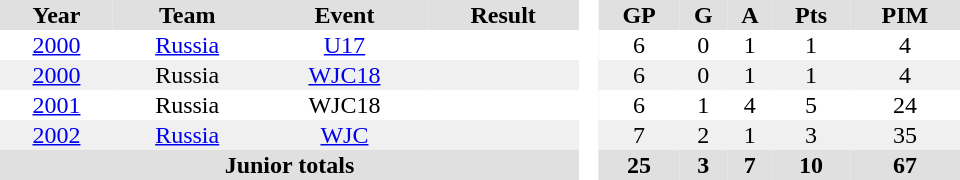<table border="0" cellpadding="1" cellspacing="0" style="text-align:center; width:40em">
<tr ALIGN="center" bgcolor="#e0e0e0">
<th>Year</th>
<th>Team</th>
<th>Event</th>
<th>Result</th>
<th rowspan="99" bgcolor="#ffffff"> </th>
<th>GP</th>
<th>G</th>
<th>A</th>
<th>Pts</th>
<th>PIM</th>
</tr>
<tr>
<td><a href='#'>2000</a></td>
<td><a href='#'>Russia</a></td>
<td><a href='#'>U17</a></td>
<td></td>
<td>6</td>
<td>0</td>
<td>1</td>
<td>1</td>
<td>4</td>
</tr>
<tr bgcolor="#f0f0f0">
<td><a href='#'>2000</a></td>
<td>Russia</td>
<td><a href='#'>WJC18</a></td>
<td></td>
<td>6</td>
<td>0</td>
<td>1</td>
<td>1</td>
<td>4</td>
</tr>
<tr>
<td><a href='#'>2001</a></td>
<td>Russia</td>
<td>WJC18</td>
<td></td>
<td>6</td>
<td>1</td>
<td>4</td>
<td>5</td>
<td>24</td>
</tr>
<tr bgcolor="#f0f0f0">
<td><a href='#'>2002</a></td>
<td><a href='#'>Russia</a></td>
<td><a href='#'>WJC</a></td>
<td></td>
<td>7</td>
<td>2</td>
<td>1</td>
<td>3</td>
<td>35</td>
</tr>
<tr bgcolor="#e0e0e0">
<th colspan="4">Junior totals</th>
<th>25</th>
<th>3</th>
<th>7</th>
<th>10</th>
<th>67</th>
</tr>
</table>
